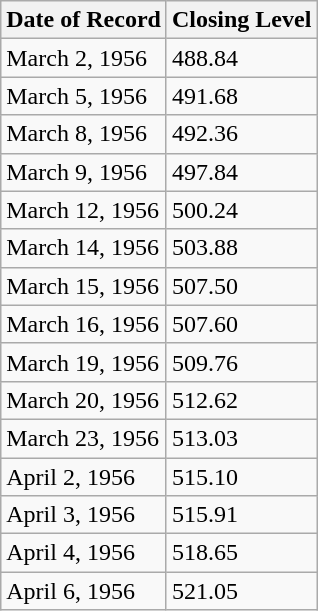<table class="wikitable">
<tr>
<th>Date of Record</th>
<th>Closing Level</th>
</tr>
<tr>
<td>March 2, 1956</td>
<td>488.84</td>
</tr>
<tr>
<td>March 5, 1956</td>
<td>491.68</td>
</tr>
<tr>
<td>March 8, 1956</td>
<td>492.36</td>
</tr>
<tr>
<td>March 9, 1956</td>
<td>497.84</td>
</tr>
<tr>
<td>March 12, 1956</td>
<td>500.24</td>
</tr>
<tr>
<td>March 14, 1956</td>
<td>503.88</td>
</tr>
<tr>
<td>March 15, 1956</td>
<td>507.50</td>
</tr>
<tr>
<td>March 16, 1956</td>
<td>507.60</td>
</tr>
<tr>
<td>March 19, 1956</td>
<td>509.76</td>
</tr>
<tr>
<td>March 20, 1956</td>
<td>512.62</td>
</tr>
<tr>
<td>March 23, 1956</td>
<td>513.03</td>
</tr>
<tr>
<td>April 2, 1956</td>
<td>515.10</td>
</tr>
<tr>
<td>April 3, 1956</td>
<td>515.91</td>
</tr>
<tr>
<td>April 4, 1956</td>
<td>518.65</td>
</tr>
<tr>
<td>April 6, 1956</td>
<td>521.05</td>
</tr>
</table>
